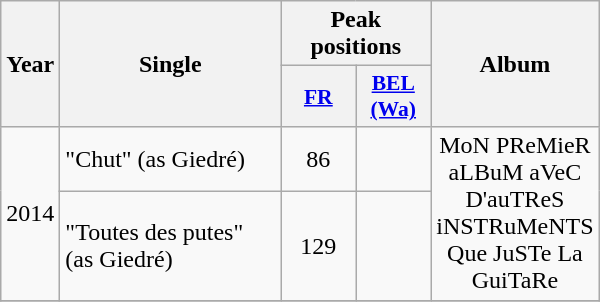<table class="wikitable">
<tr>
<th align="center" rowspan="2" width="10">Year</th>
<th align="center" rowspan="2" width="140">Single</th>
<th align="center" colspan="2" width="20">Peak positions</th>
<th align="center" rowspan="2" width="100">Album</th>
</tr>
<tr>
<th scope="col" style="width:3em;font-size:90%;"><a href='#'>FR</a><br></th>
<th scope="col" style="width:3em;font-size:90%;"><a href='#'>BEL <br>(Wa)</a><br></th>
</tr>
<tr>
<td style="text-align:center;" rowspan=2>2014</td>
<td>"Chut" (as Giedré)</td>
<td style="text-align:center;">86</td>
<td style="text-align:center;"></td>
<td style="text-align:center;" rowspan=2>MoN PReMieR aLBuM aVeC D'auTReS iNSTRuMeNTS Que JuSTe La GuiTaRe</td>
</tr>
<tr>
<td>"Toutes des putes" (as Giedré)</td>
<td style="text-align:center;">129</td>
<td style="text-align:center;"></td>
</tr>
<tr>
</tr>
</table>
